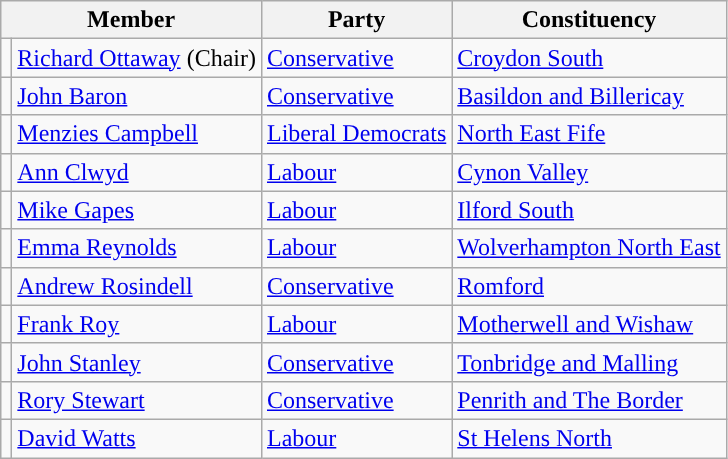<table class="wikitable">
<tr>
<th colspan="2" valign="top">Member</th>
<th valign="top">Party</th>
<th valign="top">Constituency</th>
</tr>
<tr>
<td style="color:inherit;background:"></td>
<td><a href='#'>Richard Ottaway</a> (Chair)</td>
<td><a href='#'>Conservative</a></td>
<td><a href='#'>Croydon South</a></td>
</tr>
<tr>
<td style="color:inherit;background:"></td>
<td><a href='#'>John Baron</a></td>
<td><a href='#'>Conservative</a></td>
<td><a href='#'>Basildon and Billericay</a></td>
</tr>
<tr>
<td style="color:inherit;background:"></td>
<td><a href='#'>Menzies Campbell</a></td>
<td><a href='#'>Liberal Democrats</a></td>
<td><a href='#'>North East Fife</a></td>
</tr>
<tr>
<td style="color:inherit;background:"></td>
<td><a href='#'>Ann Clwyd</a></td>
<td><a href='#'>Labour</a></td>
<td><a href='#'>Cynon Valley</a></td>
</tr>
<tr>
<td style="color:inherit;background:"></td>
<td><a href='#'>Mike Gapes</a></td>
<td><a href='#'>Labour</a></td>
<td><a href='#'>Ilford South</a></td>
</tr>
<tr>
<td style="color:inherit;background:"></td>
<td><a href='#'>Emma Reynolds</a></td>
<td><a href='#'>Labour</a></td>
<td><a href='#'>Wolverhampton North East</a></td>
</tr>
<tr>
<td style="color:inherit;background:"></td>
<td><a href='#'>Andrew Rosindell</a></td>
<td><a href='#'>Conservative</a></td>
<td><a href='#'>Romford</a></td>
</tr>
<tr>
<td style="color:inherit;background:"></td>
<td><a href='#'>Frank Roy</a></td>
<td><a href='#'>Labour</a></td>
<td><a href='#'>Motherwell and Wishaw</a></td>
</tr>
<tr>
<td style="color:inherit;background:"></td>
<td><a href='#'>John Stanley</a></td>
<td><a href='#'>Conservative</a></td>
<td><a href='#'>Tonbridge and Malling</a></td>
</tr>
<tr>
<td style="color:inherit;background:"></td>
<td><a href='#'>Rory Stewart</a></td>
<td><a href='#'>Conservative</a></td>
<td><a href='#'>Penrith and The Border</a></td>
</tr>
<tr>
<td style="color:inherit;background:"></td>
<td><a href='#'>David Watts</a></td>
<td><a href='#'>Labour</a></td>
<td><a href='#'>St Helens North</a></td>
</tr>
</table>
